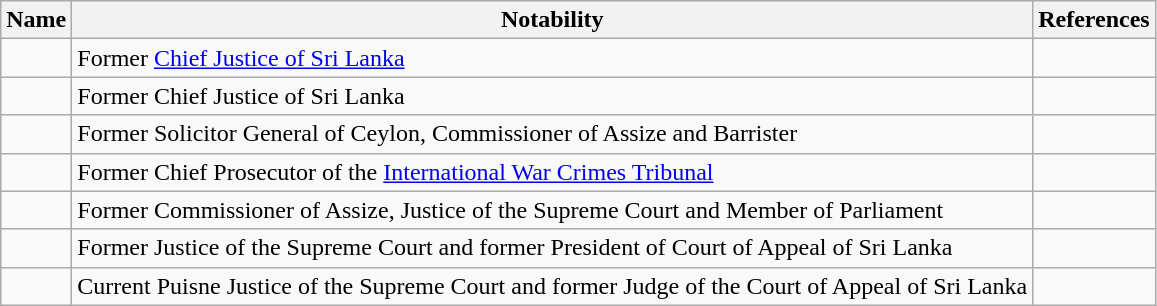<table class="wikitable sortable">
<tr>
<th>Name</th>
<th>Notability</th>
<th>References</th>
</tr>
<tr>
<td></td>
<td>Former <a href='#'>Chief Justice of Sri Lanka</a></td>
<td></td>
</tr>
<tr>
<td></td>
<td>Former Chief Justice of Sri Lanka</td>
<td></td>
</tr>
<tr>
<td></td>
<td>Former Solicitor General of Ceylon, Commissioner of Assize and Barrister</td>
<td></td>
</tr>
<tr>
<td></td>
<td>Former Chief Prosecutor of the <a href='#'>International War Crimes Tribunal</a></td>
<td></td>
</tr>
<tr>
<td></td>
<td>Former Commissioner of Assize, Justice of the Supreme Court and Member of Parliament</td>
<td></td>
</tr>
<tr>
<td></td>
<td>Former Justice of the Supreme Court and former President of Court of Appeal of Sri Lanka</td>
<td></td>
</tr>
<tr>
<td></td>
<td>Current Puisne Justice of the Supreme Court and former Judge of the Court of Appeal of Sri Lanka</td>
<td></td>
</tr>
</table>
